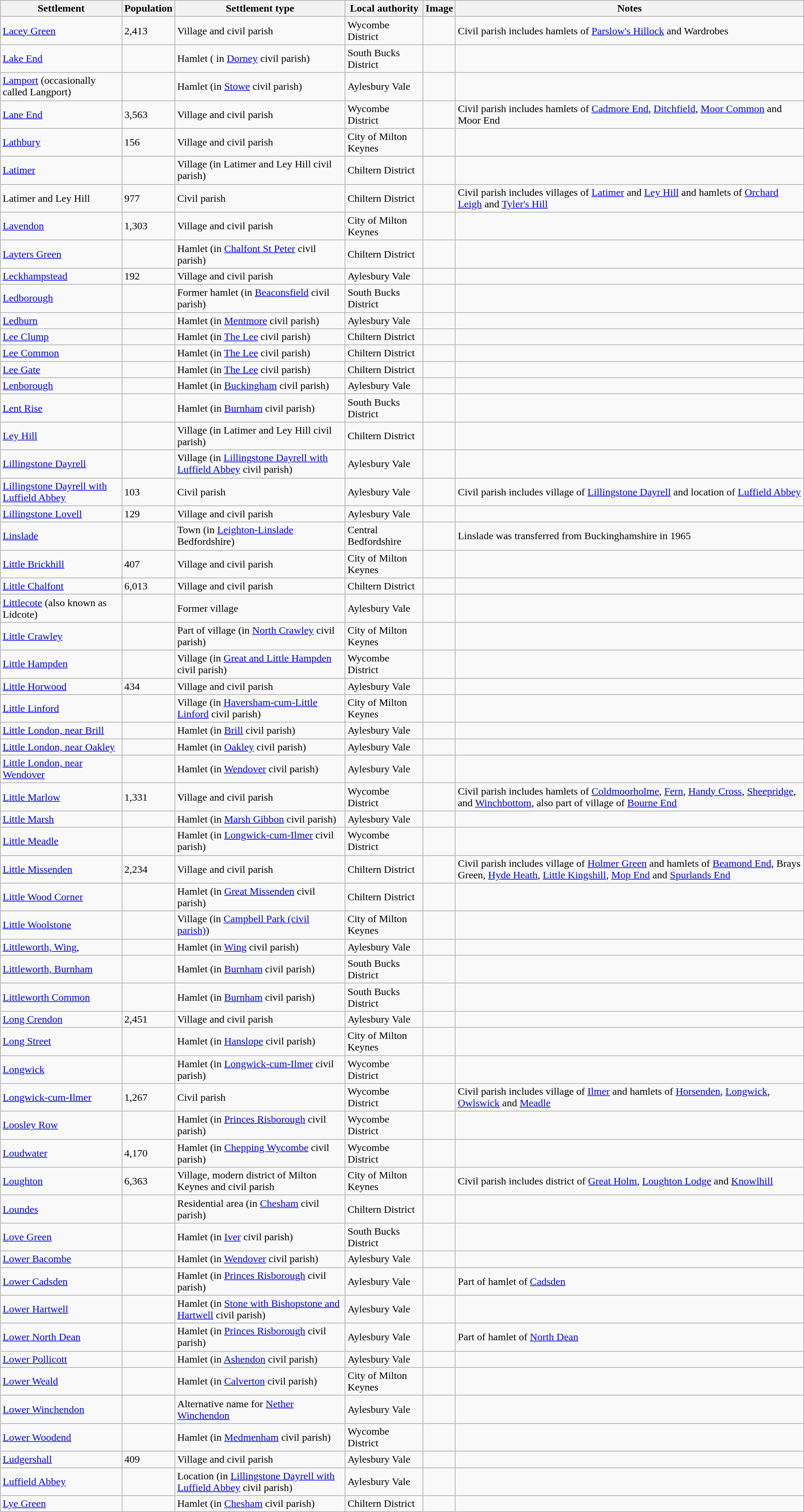<table class="wikitable sortable">
<tr>
<th style="font-weight: bold;">Settlement</th>
<th style="font-weight: bold;">Population</th>
<th style="font-weight: bold;">Settlement type</th>
<th style="font-weight: bold;">Local authority</th>
<th style="font-weight: bold;">Image</th>
<th style="font-weight: bold;">Notes</th>
</tr>
<tr>
<td><a href='#'>Lacey Green</a></td>
<td>2,413</td>
<td>Village and civil parish</td>
<td>Wycombe District</td>
<td></td>
<td>Civil parish includes hamlets of <a href='#'>Parslow's Hillock</a> and Wardrobes</td>
</tr>
<tr>
<td><a href='#'>Lake End</a></td>
<td></td>
<td>Hamlet ( in <a href='#'>Dorney</a> civil parish)</td>
<td>South Bucks District</td>
<td></td>
<td></td>
</tr>
<tr>
<td><a href='#'>Lamport</a> (occasionally called Langport)</td>
<td></td>
<td>Hamlet (in <a href='#'>Stowe</a> civil parish)</td>
<td>Aylesbury Vale</td>
<td></td>
<td></td>
</tr>
<tr>
<td><a href='#'>Lane End</a></td>
<td>3,563</td>
<td>Village and civil parish</td>
<td>Wycombe District</td>
<td></td>
<td>Civil parish includes hamlets of <a href='#'>Cadmore End</a>, <a href='#'>Ditchfield</a>, <a href='#'>Moor Common</a> and Moor End</td>
</tr>
<tr>
<td><a href='#'>Lathbury</a></td>
<td>156</td>
<td>Village and civil parish</td>
<td>City of Milton Keynes</td>
<td></td>
<td></td>
</tr>
<tr>
<td><a href='#'>Latimer</a></td>
<td></td>
<td>Village (in Latimer and Ley Hill civil parish)</td>
<td>Chiltern District</td>
<td></td>
<td></td>
</tr>
<tr>
<td>Latimer and Ley Hill</td>
<td>977</td>
<td>Civil parish</td>
<td>Chiltern District</td>
<td></td>
<td>Civil parish includes villages of <a href='#'>Latimer</a> and <a href='#'>Ley Hill</a> and hamlets of <a href='#'>Orchard Leigh</a> and <a href='#'>Tyler's Hill</a></td>
</tr>
<tr>
<td><a href='#'>Lavendon</a></td>
<td>1,303</td>
<td>Village and civil parish</td>
<td>City of Milton Keynes</td>
<td></td>
<td></td>
</tr>
<tr>
<td><a href='#'>Layters Green</a></td>
<td></td>
<td>Hamlet (in <a href='#'>Chalfont St Peter</a> civil parish)</td>
<td>Chiltern District</td>
<td></td>
<td></td>
</tr>
<tr>
<td><a href='#'>Leckhampstead</a></td>
<td>192</td>
<td>Village and civil parish</td>
<td>Aylesbury Vale</td>
<td></td>
<td></td>
</tr>
<tr>
<td><a href='#'>Ledborough</a></td>
<td></td>
<td>Former hamlet (in <a href='#'>Beaconsfield</a> civil parish)</td>
<td>South Bucks District</td>
<td></td>
<td></td>
</tr>
<tr>
<td><a href='#'>Ledburn</a></td>
<td></td>
<td>Hamlet (in <a href='#'>Mentmore</a> civil parish)</td>
<td>Aylesbury Vale</td>
<td></td>
<td></td>
</tr>
<tr>
<td><a href='#'>Lee Clump</a></td>
<td></td>
<td>Hamlet (in <a href='#'>The Lee</a> civil parish)</td>
<td>Chiltern District</td>
<td></td>
<td></td>
</tr>
<tr>
<td><a href='#'>Lee Common</a></td>
<td></td>
<td>Hamlet (in <a href='#'>The Lee</a> civil parish)</td>
<td>Chiltern District</td>
<td></td>
<td></td>
</tr>
<tr>
<td><a href='#'>Lee Gate</a></td>
<td></td>
<td>Hamlet (in <a href='#'>The Lee</a> civil parish)</td>
<td>Chiltern District</td>
<td></td>
<td></td>
</tr>
<tr>
<td><a href='#'>Lenborough</a></td>
<td></td>
<td>Hamlet (in <a href='#'>Buckingham</a> civil parish)</td>
<td>Aylesbury Vale</td>
<td></td>
<td></td>
</tr>
<tr>
<td><a href='#'>Lent Rise</a></td>
<td></td>
<td>Hamlet (in <a href='#'>Burnham</a> civil parish)</td>
<td>South Bucks District</td>
<td></td>
<td></td>
</tr>
<tr>
<td><a href='#'>Ley Hill</a></td>
<td></td>
<td>Village (in Latimer and Ley Hill civil parish)</td>
<td>Chiltern District</td>
<td></td>
<td></td>
</tr>
<tr>
<td><a href='#'>Lillingstone Dayrell</a></td>
<td></td>
<td>Village (in <a href='#'>Lillingstone Dayrell with Luffield Abbey</a> civil parish)</td>
<td>Aylesbury Vale</td>
<td></td>
<td></td>
</tr>
<tr>
<td><a href='#'>Lillingstone Dayrell with Luffield Abbey</a></td>
<td>103</td>
<td>Civil parish</td>
<td>Aylesbury Vale</td>
<td></td>
<td>Civil parish includes village of <a href='#'>Lillingstone Dayrell</a> and location of <a href='#'>Luffield Abbey</a></td>
</tr>
<tr>
<td><a href='#'>Lillingstone Lovell</a></td>
<td>129</td>
<td>Village and civil parish</td>
<td>Aylesbury Vale</td>
<td></td>
<td></td>
</tr>
<tr>
<td><a href='#'>Linslade</a></td>
<td></td>
<td>Town (in <a href='#'>Leighton-Linslade</a> Bedfordshire)</td>
<td>Central Bedfordshire</td>
<td></td>
<td>Linslade was transferred from Buckinghamshire in 1965</td>
</tr>
<tr>
<td><a href='#'>Little Brickhill</a></td>
<td>407</td>
<td>Village and civil parish</td>
<td>City of Milton Keynes</td>
<td></td>
<td></td>
</tr>
<tr>
<td><a href='#'>Little Chalfont</a></td>
<td>6,013</td>
<td>Village and civil parish</td>
<td>Chiltern District</td>
<td></td>
<td></td>
</tr>
<tr>
<td><a href='#'>Littlecote</a>  (also known as Lidcote)</td>
<td></td>
<td>Former village</td>
<td>Aylesbury Vale</td>
<td></td>
<td></td>
</tr>
<tr>
<td><a href='#'>Little Crawley</a></td>
<td></td>
<td>Part of village (in <a href='#'>North Crawley</a> civil parish)</td>
<td>City of Milton Keynes</td>
<td></td>
<td></td>
</tr>
<tr>
<td><a href='#'>Little Hampden</a></td>
<td></td>
<td>Village (in <a href='#'>Great and Little Hampden</a> civil parish)</td>
<td>Wycombe District</td>
<td></td>
<td></td>
</tr>
<tr>
<td><a href='#'>Little Horwood</a></td>
<td>434</td>
<td>Village and civil parish</td>
<td>Aylesbury Vale</td>
<td></td>
<td></td>
</tr>
<tr>
<td><a href='#'>Little Linford</a></td>
<td></td>
<td>Village (in <a href='#'>Haversham-cum-Little Linford</a> civil parish)</td>
<td>City of Milton Keynes</td>
<td></td>
<td></td>
</tr>
<tr>
<td><a href='#'>Little London, near Brill</a></td>
<td></td>
<td>Hamlet (in <a href='#'>Brill</a> civil parish)</td>
<td>Aylesbury Vale</td>
<td></td>
<td></td>
</tr>
<tr>
<td><a href='#'>Little London, near Oakley</a></td>
<td></td>
<td>Hamlet (in <a href='#'>Oakley</a> civil parish)</td>
<td>Aylesbury Vale</td>
<td></td>
<td></td>
</tr>
<tr>
<td><a href='#'>Little London, near Wendover</a></td>
<td></td>
<td>Hamlet (in <a href='#'>Wendover</a> civil parish)</td>
<td>Aylesbury Vale</td>
<td></td>
<td></td>
</tr>
<tr>
<td><a href='#'>Little Marlow</a></td>
<td>1,331</td>
<td>Village and civil parish</td>
<td>Wycombe District</td>
<td></td>
<td>Civil parish includes hamlets of <a href='#'>Coldmoorholme</a>, <a href='#'>Fern</a>, <a href='#'>Handy Cross</a>, <a href='#'>Sheepridge</a>, and <a href='#'>Winchbottom</a>, also part of village of <a href='#'>Bourne End</a></td>
</tr>
<tr>
<td><a href='#'>Little Marsh</a></td>
<td></td>
<td>Hamlet (in <a href='#'>Marsh Gibbon</a> civil parish)</td>
<td>Aylesbury Vale</td>
<td></td>
<td></td>
</tr>
<tr>
<td><a href='#'>Little Meadle</a></td>
<td></td>
<td>Hamlet (in <a href='#'>Longwick-cum-Ilmer</a> civil parish)</td>
<td>Wycombe District</td>
<td></td>
<td></td>
</tr>
<tr>
<td><a href='#'>Little Missenden</a></td>
<td>2,234</td>
<td>Village and civil parish</td>
<td>Chiltern District</td>
<td></td>
<td>Civil parish includes village of <a href='#'>Holmer Green</a> and hamlets of <a href='#'>Beamond End</a>, Brays Green, <a href='#'>Hyde Heath</a>, <a href='#'>Little Kingshill</a>, <a href='#'>Mop End</a> and <a href='#'>Spurlands End</a></td>
</tr>
<tr>
<td><a href='#'>Little Wood Corner</a></td>
<td></td>
<td>Hamlet (in <a href='#'>Great Missenden</a> civil parish)</td>
<td>Chiltern District</td>
<td></td>
<td></td>
</tr>
<tr>
<td><a href='#'>Little Woolstone</a></td>
<td></td>
<td>Village (in <a href='#'>Campbell Park (civil parish)</a>)</td>
<td>City of Milton Keynes</td>
<td></td>
<td></td>
</tr>
<tr>
<td><a href='#'>Littleworth, Wing</a>,</td>
<td></td>
<td>Hamlet (in <a href='#'>Wing</a> civil parish)</td>
<td>Aylesbury Vale</td>
<td></td>
<td></td>
</tr>
<tr>
<td><a href='#'>Littleworth, Burnham</a></td>
<td></td>
<td>Hamlet (in <a href='#'>Burnham</a> civil parish)</td>
<td>South Bucks District</td>
<td></td>
<td></td>
</tr>
<tr>
<td><a href='#'>Littleworth Common</a></td>
<td></td>
<td>Hamlet (in <a href='#'>Burnham</a> civil parish)</td>
<td>South Bucks District</td>
<td></td>
<td></td>
</tr>
<tr>
<td><a href='#'>Long Crendon</a></td>
<td>2,451</td>
<td>Village and civil parish</td>
<td>Aylesbury Vale</td>
<td></td>
<td></td>
</tr>
<tr>
<td><a href='#'>Long Street</a></td>
<td></td>
<td>Hamlet (in <a href='#'>Hanslope</a> civil parish)</td>
<td>City of Milton Keynes</td>
<td></td>
<td></td>
</tr>
<tr>
<td><a href='#'>Longwick</a></td>
<td></td>
<td>Hamlet (in <a href='#'>Longwick-cum-Ilmer</a> civil parish)</td>
<td>Wycombe District</td>
<td></td>
<td></td>
</tr>
<tr>
<td><a href='#'>Longwick-cum-Ilmer</a></td>
<td>1,267</td>
<td>Civil parish</td>
<td>Wycombe District</td>
<td></td>
<td>Civil parish includes village of <a href='#'>Ilmer</a> and hamlets of <a href='#'>Horsenden</a>, <a href='#'>Longwick</a>, <a href='#'>Owlswick</a> and <a href='#'>Meadle</a></td>
</tr>
<tr>
<td><a href='#'>Loosley Row</a></td>
<td></td>
<td>Hamlet (in <a href='#'>Princes Risborough</a> civil parish)</td>
<td>Wycombe District</td>
<td></td>
<td></td>
</tr>
<tr>
<td><a href='#'>Loudwater</a></td>
<td>4,170</td>
<td>Hamlet (in <a href='#'>Chepping Wycombe</a> civil parish)</td>
<td>Wycombe District</td>
<td></td>
<td></td>
</tr>
<tr>
<td><a href='#'>Loughton</a></td>
<td>6,363</td>
<td>Village, modern district of Milton Keynes and civil parish</td>
<td>City of Milton Keynes</td>
<td></td>
<td>Civil parish includes district of <a href='#'>Great Holm</a>, <a href='#'>Loughton Lodge</a> and <a href='#'>Knowlhill</a></td>
</tr>
<tr>
<td><a href='#'>Loundes</a></td>
<td></td>
<td>Residential area (in <a href='#'>Chesham</a> civil parish)</td>
<td>Chiltern District</td>
<td></td>
<td></td>
</tr>
<tr>
<td><a href='#'>Love Green</a></td>
<td></td>
<td>Hamlet (in <a href='#'>Iver</a> civil parish)</td>
<td>South Bucks District</td>
<td></td>
<td></td>
</tr>
<tr>
<td><a href='#'>Lower Bacombe</a></td>
<td></td>
<td>Hamlet (in <a href='#'>Wendover</a> civil parish)</td>
<td>Aylesbury Vale</td>
<td></td>
<td></td>
</tr>
<tr>
<td><a href='#'>Lower Cadsden</a></td>
<td></td>
<td>Hamlet (in <a href='#'>Princes Risborough</a> civil parish)</td>
<td>Aylesbury Vale</td>
<td></td>
<td>Part of hamlet of <a href='#'>Cadsden</a></td>
</tr>
<tr>
<td><a href='#'>Lower Hartwell</a></td>
<td></td>
<td>Hamlet (in <a href='#'>Stone with Bishopstone and Hartwell</a> civil parish)</td>
<td>Aylesbury Vale</td>
<td></td>
<td></td>
</tr>
<tr>
<td><a href='#'>Lower North Dean</a></td>
<td></td>
<td>Hamlet (in <a href='#'>Princes Risborough</a> civil parish)</td>
<td>Aylesbury Vale</td>
<td></td>
<td>Part of hamlet of <a href='#'>North Dean</a></td>
</tr>
<tr>
<td><a href='#'>Lower Pollicott</a></td>
<td></td>
<td>Hamlet (in <a href='#'>Ashendon</a> civil parish)</td>
<td>Aylesbury Vale</td>
<td></td>
<td></td>
</tr>
<tr>
<td><a href='#'>Lower Weald</a></td>
<td></td>
<td>Hamlet (in <a href='#'>Calverton</a> civil parish)</td>
<td>City of Milton Keynes</td>
<td></td>
<td></td>
</tr>
<tr>
<td><a href='#'>Lower Winchendon</a></td>
<td></td>
<td>Alternative name for <a href='#'>Nether Winchendon</a></td>
<td>Aylesbury Vale</td>
<td></td>
<td></td>
</tr>
<tr>
<td><a href='#'>Lower Woodend</a></td>
<td></td>
<td>Hamlet (in <a href='#'>Medmenham</a> civil parish)</td>
<td>Wycombe District</td>
<td></td>
<td></td>
</tr>
<tr>
<td><a href='#'>Ludgershall</a></td>
<td>409</td>
<td>Village and civil parish</td>
<td>Aylesbury Vale</td>
<td></td>
<td></td>
</tr>
<tr>
<td><a href='#'>Luffield Abbey</a></td>
<td></td>
<td>Location (in <a href='#'>Lillingstone Dayrell with Luffield Abbey</a> civil parish)</td>
<td>Aylesbury Vale</td>
<td></td>
<td></td>
</tr>
<tr>
<td><a href='#'>Lye Green</a></td>
<td></td>
<td>Hamlet (in <a href='#'>Chesham</a> civil parish)</td>
<td>Chiltern District</td>
<td></td>
<td></td>
</tr>
</table>
